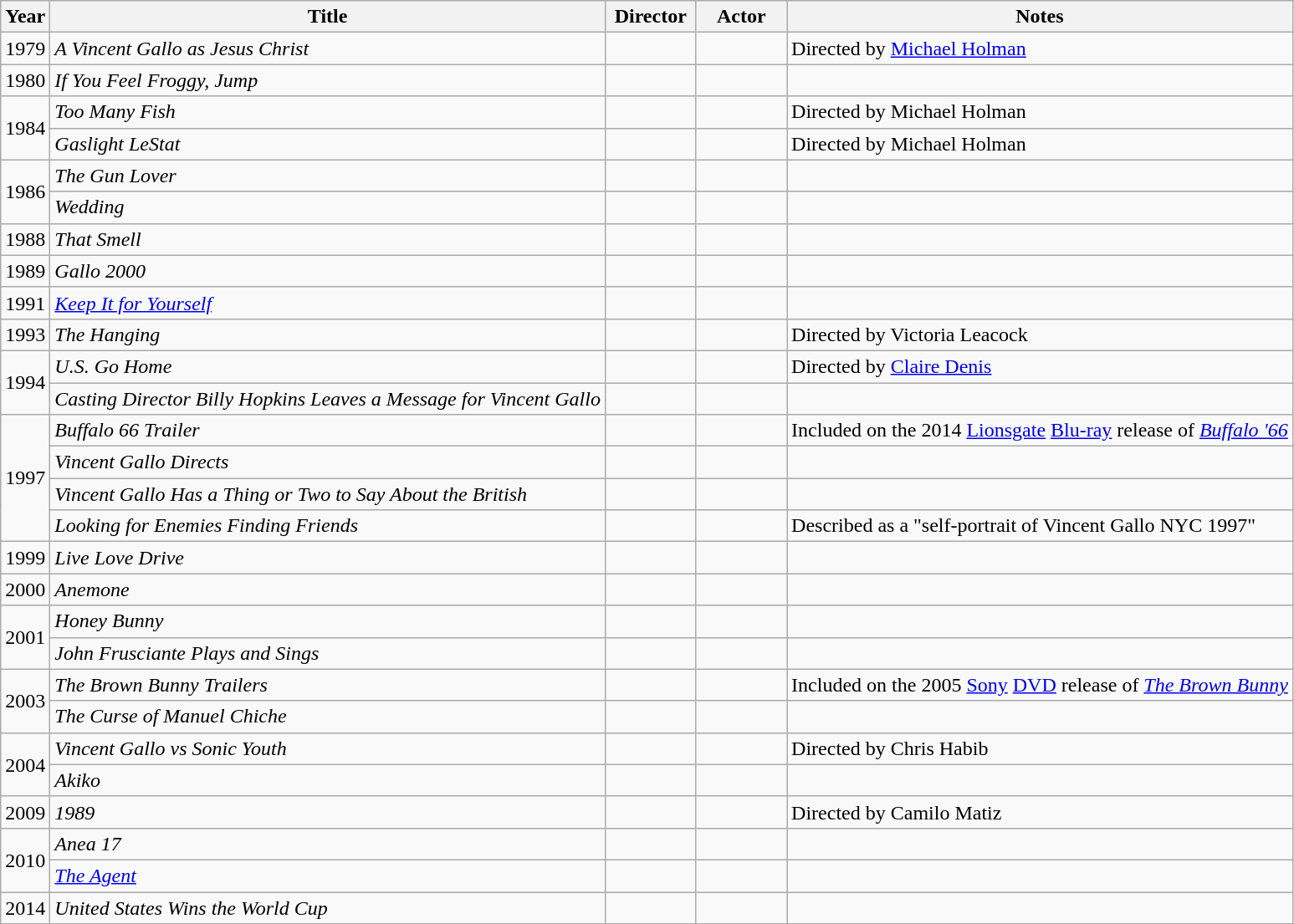<table class="wikitable plainrowheaders">
<tr>
<th>Year</th>
<th>Title</th>
<th width="65">Director</th>
<th width="65">Actor</th>
<th>Notes</th>
</tr>
<tr>
<td>1979</td>
<td><em>A Vincent Gallo as Jesus Christ</em></td>
<td></td>
<td></td>
<td>Directed by <a href='#'>Michael Holman</a></td>
</tr>
<tr>
<td>1980</td>
<td><em>If You Feel Froggy, Jump</em></td>
<td></td>
<td></td>
<td></td>
</tr>
<tr>
<td rowspan="2">1984</td>
<td><em>Too Many Fish</em></td>
<td></td>
<td></td>
<td>Directed by Michael Holman</td>
</tr>
<tr>
<td><em>Gaslight LeStat</em></td>
<td></td>
<td></td>
<td>Directed by Michael Holman</td>
</tr>
<tr>
<td rowspan="2">1986</td>
<td><em>The Gun Lover</em></td>
<td></td>
<td></td>
<td></td>
</tr>
<tr>
<td><em>Wedding</em></td>
<td></td>
<td></td>
<td></td>
</tr>
<tr>
<td>1988</td>
<td><em>That Smell</em></td>
<td></td>
<td></td>
<td></td>
</tr>
<tr>
<td>1989</td>
<td><em>Gallo 2000</em></td>
<td></td>
<td></td>
<td></td>
</tr>
<tr>
<td>1991</td>
<td><em><a href='#'>Keep It for Yourself</a></em></td>
<td></td>
<td></td>
<td></td>
</tr>
<tr>
<td>1993</td>
<td><em>The Hanging</em></td>
<td></td>
<td></td>
<td>Directed by Victoria Leacock</td>
</tr>
<tr>
<td rowspan="2">1994</td>
<td><em>U.S. Go Home</em></td>
<td></td>
<td></td>
<td>Directed by <a href='#'>Claire Denis</a></td>
</tr>
<tr>
<td><em>Casting Director Billy Hopkins Leaves a Message for Vincent Gallo</em></td>
<td></td>
<td></td>
<td></td>
</tr>
<tr>
<td rowspan="4">1997</td>
<td><em>Buffalo 66 Trailer</em></td>
<td></td>
<td></td>
<td>Included on the 2014 <a href='#'>Lionsgate</a> <a href='#'>Blu-ray</a> release of <em><a href='#'>Buffalo '66</a></em></td>
</tr>
<tr>
<td><em>Vincent Gallo Directs</em></td>
<td></td>
<td></td>
<td></td>
</tr>
<tr>
<td><em>Vincent Gallo Has a Thing or Two to Say About the British</em></td>
<td></td>
<td></td>
<td></td>
</tr>
<tr>
<td><em>Looking for Enemies Finding Friends</em></td>
<td></td>
<td></td>
<td>Described as a "self-portrait of Vincent Gallo NYC 1997"</td>
</tr>
<tr>
<td>1999</td>
<td><em>Live Love Drive</em></td>
<td></td>
<td></td>
<td></td>
</tr>
<tr>
<td>2000</td>
<td><em>Anemone</em></td>
<td></td>
<td></td>
<td></td>
</tr>
<tr>
<td rowspan="2">2001</td>
<td><em>Honey Bunny</em></td>
<td></td>
<td></td>
<td></td>
</tr>
<tr>
<td><em>John Frusciante Plays and Sings</em></td>
<td></td>
<td></td>
<td></td>
</tr>
<tr>
<td rowspan="2">2003</td>
<td><em>The Brown Bunny Trailers</em></td>
<td></td>
<td></td>
<td>Included on the 2005 <a href='#'>Sony</a> <a href='#'>DVD</a> release of <em><a href='#'>The Brown Bunny</a></em></td>
</tr>
<tr>
<td><em>The Curse of Manuel Chiche</em></td>
<td></td>
<td></td>
<td></td>
</tr>
<tr>
<td rowspan="2">2004</td>
<td><em>Vincent Gallo vs Sonic Youth</em></td>
<td></td>
<td></td>
<td>Directed by Chris Habib</td>
</tr>
<tr>
<td><em>Akiko</em></td>
<td></td>
<td></td>
<td></td>
</tr>
<tr>
<td>2009</td>
<td><em>1989</em></td>
<td></td>
<td></td>
<td>Directed by Camilo Matiz</td>
</tr>
<tr>
<td rowspan="2">2010</td>
<td><em>Anea 17</em></td>
<td></td>
<td></td>
<td></td>
</tr>
<tr>
<td><em><a href='#'>The Agent</a></em></td>
<td></td>
<td></td>
<td></td>
</tr>
<tr>
<td>2014</td>
<td><em>United States Wins the World Cup</em></td>
<td></td>
<td></td>
<td></td>
</tr>
</table>
